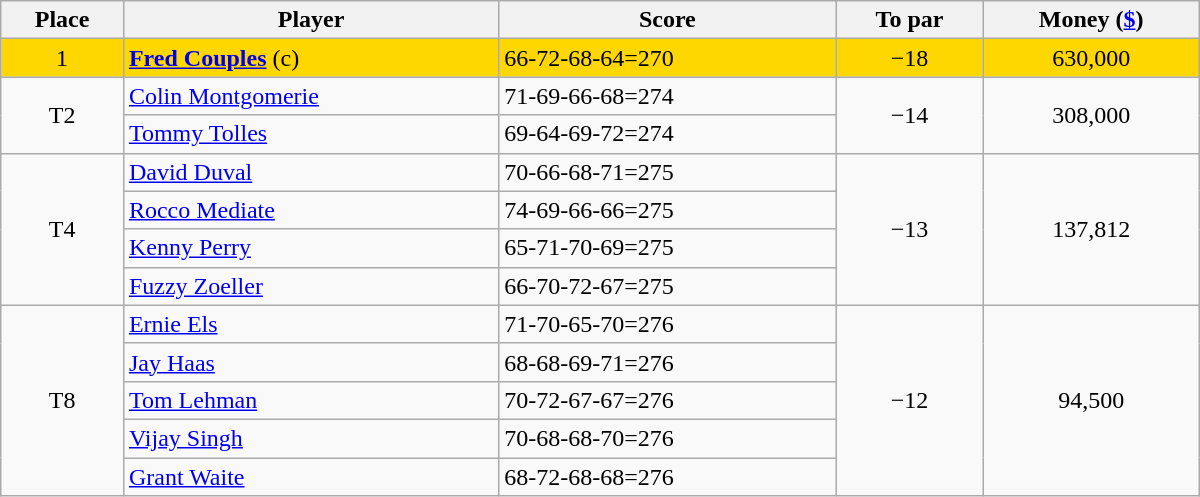<table class="wikitable" style="width:50em;margin-bottom:0;">
<tr>
<th>Place</th>
<th>Player</th>
<th>Score</th>
<th>To par</th>
<th>Money (<a href='#'>$</a>)</th>
</tr>
<tr style="background:gold">
<td align=center>1</td>
<td> <strong><a href='#'>Fred Couples</a></strong> (c)</td>
<td>66-72-68-64=270</td>
<td align=center>−18</td>
<td align=center>630,000</td>
</tr>
<tr>
<td rowspan=2 align=center>T2</td>
<td> <a href='#'>Colin Montgomerie</a></td>
<td>71-69-66-68=274</td>
<td rowspan=2 align=center>−14</td>
<td rowspan=2 align=center>308,000</td>
</tr>
<tr>
<td> <a href='#'>Tommy Tolles</a></td>
<td>69-64-69-72=274</td>
</tr>
<tr>
<td rowspan=4 align=center>T4</td>
<td> <a href='#'>David Duval</a></td>
<td>70-66-68-71=275</td>
<td rowspan=4 align=center>−13</td>
<td rowspan=4 align=center>137,812</td>
</tr>
<tr>
<td> <a href='#'>Rocco Mediate</a></td>
<td>74-69-66-66=275</td>
</tr>
<tr>
<td> <a href='#'>Kenny Perry</a></td>
<td>65-71-70-69=275</td>
</tr>
<tr>
<td> <a href='#'>Fuzzy Zoeller</a></td>
<td>66-70-72-67=275</td>
</tr>
<tr>
<td rowspan=5 align=center>T8</td>
<td> <a href='#'>Ernie Els</a></td>
<td>71-70-65-70=276</td>
<td rowspan=5 align=center>−12</td>
<td rowspan=5 align=center>94,500</td>
</tr>
<tr>
<td> <a href='#'>Jay Haas</a></td>
<td>68-68-69-71=276</td>
</tr>
<tr>
<td> <a href='#'>Tom Lehman</a></td>
<td>70-72-67-67=276</td>
</tr>
<tr>
<td> <a href='#'>Vijay Singh</a></td>
<td>70-68-68-70=276</td>
</tr>
<tr>
<td> <a href='#'>Grant Waite</a></td>
<td>68-72-68-68=276</td>
</tr>
</table>
